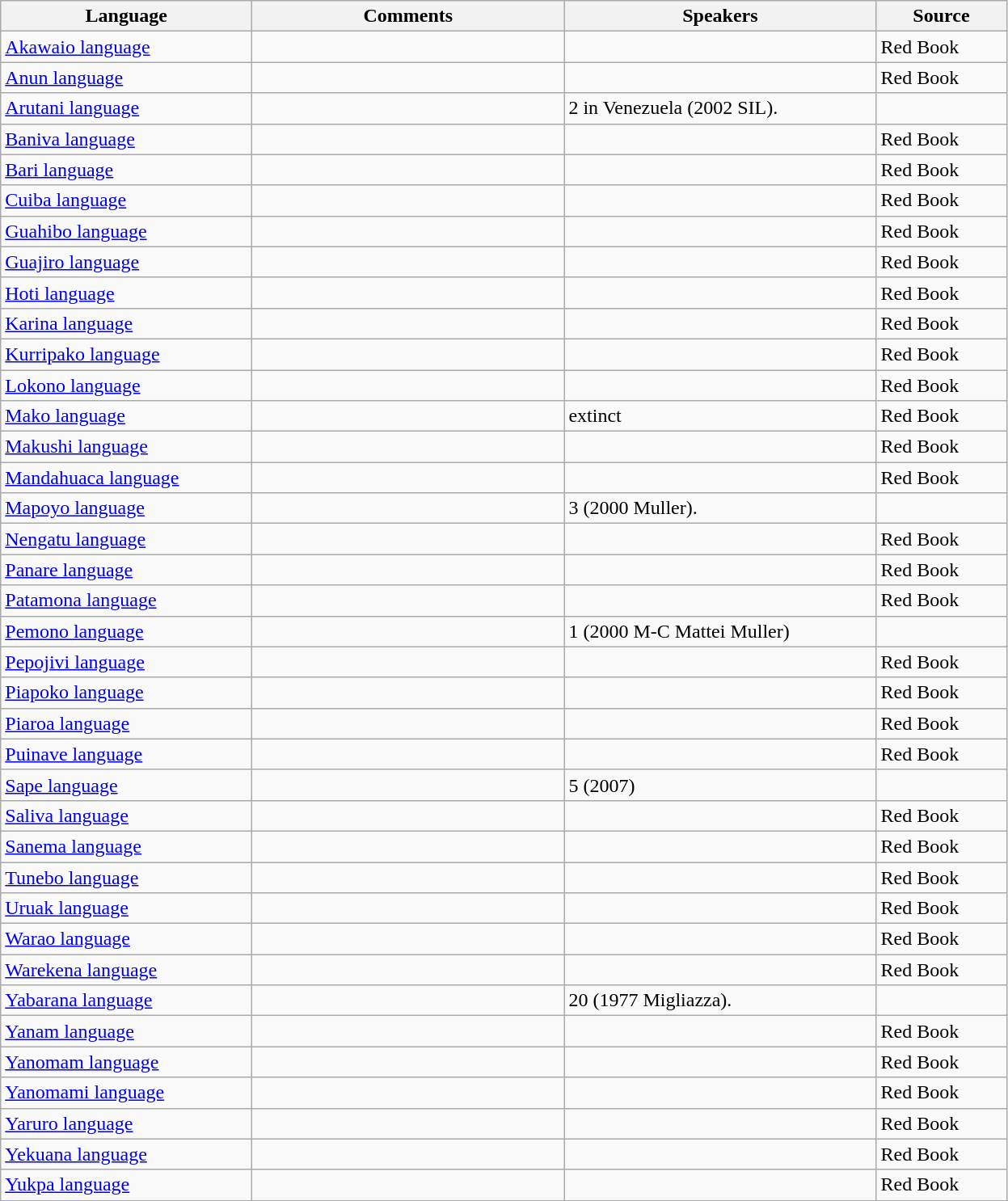<table class="wikitable">
<tr>
<th width=200pt>Language</th>
<th width=250pt>Comments</th>
<th width=250pt>Speakers</th>
<th width=100pt>Source</th>
</tr>
<tr>
<td><a href='#'>Akawaio language</a></td>
<td></td>
<td></td>
<td>Red Book</td>
</tr>
<tr>
<td><a href='#'>Anun language</a></td>
<td></td>
<td></td>
<td>Red Book</td>
</tr>
<tr>
<td><a href='#'>Arutani language</a></td>
<td></td>
<td>2 in Venezuela (2002 SIL).</td>
<td></td>
</tr>
<tr>
<td><a href='#'>Baniva language</a></td>
<td></td>
<td></td>
<td>Red Book</td>
</tr>
<tr>
<td><a href='#'>Bari language</a></td>
<td></td>
<td></td>
<td>Red Book</td>
</tr>
<tr>
<td><a href='#'>Cuiba language</a></td>
<td></td>
<td></td>
<td>Red Book</td>
</tr>
<tr>
<td><a href='#'>Guahibo language</a></td>
<td></td>
<td></td>
<td>Red Book</td>
</tr>
<tr>
<td><a href='#'>Guajiro language</a></td>
<td></td>
<td></td>
<td>Red Book</td>
</tr>
<tr>
<td><a href='#'>Hoti language</a></td>
<td></td>
<td></td>
<td>Red Book</td>
</tr>
<tr>
<td><a href='#'>Karina language</a></td>
<td></td>
<td></td>
<td>Red Book</td>
</tr>
<tr>
<td><a href='#'>Kurripako language</a></td>
<td></td>
<td></td>
<td>Red Book</td>
</tr>
<tr>
<td><a href='#'>Lokono language</a></td>
<td></td>
<td></td>
<td>Red Book</td>
</tr>
<tr>
<td><a href='#'>Mako language</a></td>
<td></td>
<td>extinct</td>
<td>Red Book</td>
</tr>
<tr>
<td><a href='#'>Makushi language</a></td>
<td></td>
<td></td>
<td>Red Book</td>
</tr>
<tr>
<td><a href='#'>Mandahuaca language</a></td>
<td></td>
<td></td>
<td>Red Book</td>
</tr>
<tr>
<td><a href='#'>Mapoyo language</a></td>
<td></td>
<td>3 (2000 Muller).</td>
<td></td>
</tr>
<tr>
<td><a href='#'>Nengatu language</a></td>
<td></td>
<td></td>
<td>Red Book</td>
</tr>
<tr>
<td><a href='#'>Panare language</a></td>
<td></td>
<td></td>
<td>Red Book</td>
</tr>
<tr>
<td><a href='#'>Patamona language</a></td>
<td></td>
<td></td>
<td>Red Book</td>
</tr>
<tr>
<td><a href='#'>Pemono language</a></td>
<td></td>
<td>1 (2000 M-C Mattei Muller)</td>
<td></td>
</tr>
<tr>
<td><a href='#'>Pepojivi language</a></td>
<td></td>
<td></td>
<td>Red Book</td>
</tr>
<tr>
<td><a href='#'>Piapoko language</a></td>
<td></td>
<td></td>
<td>Red Book</td>
</tr>
<tr>
<td><a href='#'>Piaroa language</a></td>
<td></td>
<td></td>
<td>Red Book</td>
</tr>
<tr>
<td><a href='#'>Puinave language</a></td>
<td></td>
<td></td>
<td>Red Book</td>
</tr>
<tr>
<td><a href='#'>Sape language</a></td>
<td></td>
<td>5 (2007)</td>
<td></td>
</tr>
<tr>
<td><a href='#'>Saliva language</a></td>
<td></td>
<td></td>
<td>Red Book</td>
</tr>
<tr>
<td><a href='#'>Sanema language</a></td>
<td></td>
<td></td>
<td>Red Book</td>
</tr>
<tr>
<td><a href='#'>Tunebo language</a></td>
<td></td>
<td></td>
<td>Red Book</td>
</tr>
<tr>
<td><a href='#'>Uruak language</a></td>
<td></td>
<td></td>
<td>Red Book</td>
</tr>
<tr>
<td><a href='#'>Warao language</a></td>
<td></td>
<td></td>
<td>Red Book</td>
</tr>
<tr>
<td><a href='#'>Warekena language</a></td>
<td></td>
<td></td>
<td>Red Book</td>
</tr>
<tr>
<td><a href='#'>Yabarana language</a></td>
<td></td>
<td>20 (1977 Migliazza).</td>
<td></td>
</tr>
<tr>
<td><a href='#'>Yanam language</a></td>
<td></td>
<td></td>
<td>Red Book</td>
</tr>
<tr>
<td><a href='#'>Yanomam language</a></td>
<td></td>
<td></td>
<td>Red Book</td>
</tr>
<tr>
<td><a href='#'>Yanomami language</a></td>
<td></td>
<td></td>
<td>Red Book</td>
</tr>
<tr>
<td><a href='#'>Yaruro language</a></td>
<td></td>
<td></td>
<td>Red Book</td>
</tr>
<tr>
<td><a href='#'>Yekuana language</a></td>
<td></td>
<td></td>
<td>Red Book</td>
</tr>
<tr>
<td><a href='#'>Yukpa language</a></td>
<td></td>
<td></td>
<td>Red Book</td>
</tr>
<tr>
</tr>
</table>
